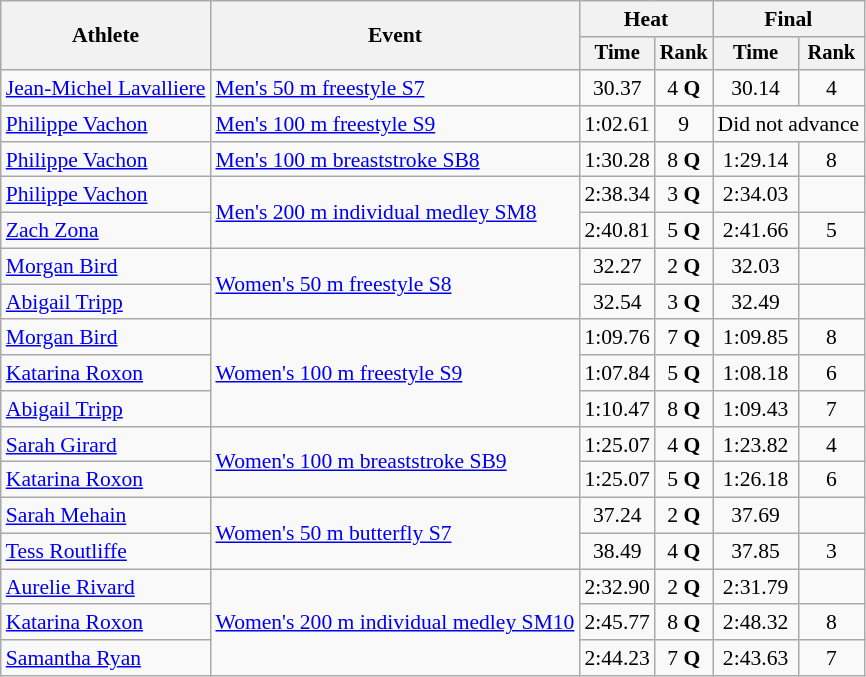<table class=wikitable style=font-size:90%>
<tr>
<th rowspan=2>Athlete</th>
<th rowspan=2>Event</th>
<th colspan=2>Heat</th>
<th colspan=2>Final</th>
</tr>
<tr style=font-size:95%>
<th>Time</th>
<th>Rank</th>
<th>Time</th>
<th>Rank</th>
</tr>
<tr align=center>
<td align=left><a href='#'>Jean-Michel Lavalliere</a></td>
<td align=left><a href='#'>Men's 50 m freestyle S7</a></td>
<td>30.37</td>
<td>4 <strong>Q</strong></td>
<td>30.14</td>
<td>4</td>
</tr>
<tr align=center>
<td align=left><a href='#'>Philippe Vachon</a></td>
<td align=left><a href='#'>Men's 100 m freestyle S9</a></td>
<td>1:02.61</td>
<td>9</td>
<td colspan=2>Did not advance</td>
</tr>
<tr align=center>
<td align=left><a href='#'>Philippe Vachon</a></td>
<td align=left><a href='#'>Men's 100 m breaststroke SB8</a></td>
<td>1:30.28</td>
<td>8 <strong>Q</strong></td>
<td>1:29.14</td>
<td>8</td>
</tr>
<tr align=center>
<td align=left><a href='#'>Philippe Vachon</a></td>
<td align=left rowspan=2><a href='#'>Men's 200 m individual medley SM8</a></td>
<td>2:38.34</td>
<td>3 <strong>Q</strong></td>
<td>2:34.03</td>
<td></td>
</tr>
<tr align=center>
<td align=left><a href='#'>Zach Zona</a></td>
<td>2:40.81</td>
<td>5 <strong>Q</strong></td>
<td>2:41.66</td>
<td>5</td>
</tr>
<tr align=center>
<td align=left><a href='#'>Morgan Bird</a></td>
<td align=left rowspan=2><a href='#'>Women's 50 m freestyle S8</a></td>
<td>32.27</td>
<td>2 <strong>Q</strong></td>
<td>32.03</td>
<td></td>
</tr>
<tr align=center>
<td align=left><a href='#'>Abigail Tripp</a></td>
<td>32.54</td>
<td>3 <strong>Q</strong></td>
<td>32.49</td>
<td></td>
</tr>
<tr align=center>
<td align=left><a href='#'>Morgan Bird</a></td>
<td align=left rowspan=3><a href='#'>Women's 100 m freestyle S9</a></td>
<td>1:09.76</td>
<td>7 <strong>Q</strong></td>
<td>1:09.85</td>
<td>8</td>
</tr>
<tr align=center>
<td align=left><a href='#'>Katarina Roxon</a></td>
<td>1:07.84</td>
<td>5 <strong>Q</strong></td>
<td>1:08.18</td>
<td>6</td>
</tr>
<tr align=center>
<td align=left><a href='#'>Abigail Tripp</a></td>
<td>1:10.47</td>
<td>8 <strong>Q</strong></td>
<td>1:09.43</td>
<td>7</td>
</tr>
<tr align=center>
<td align=left><a href='#'>Sarah Girard</a></td>
<td align=left rowspan=2><a href='#'>Women's 100 m breaststroke SB9</a></td>
<td>1:25.07</td>
<td>4 <strong>Q</strong></td>
<td>1:23.82</td>
<td>4</td>
</tr>
<tr align=center>
<td align=left><a href='#'>Katarina Roxon</a></td>
<td>1:25.07</td>
<td>5 <strong>Q</strong></td>
<td>1:26.18</td>
<td>6</td>
</tr>
<tr align=center>
<td align=left><a href='#'>Sarah Mehain</a></td>
<td align=left rowspan=2><a href='#'>Women's 50 m butterfly S7</a></td>
<td>37.24</td>
<td>2 <strong>Q</strong></td>
<td>37.69</td>
<td></td>
</tr>
<tr align=center>
<td align=left><a href='#'>Tess Routliffe</a></td>
<td>38.49</td>
<td>4 <strong>Q</strong></td>
<td>37.85</td>
<td>3</td>
</tr>
<tr align=center>
<td align=left><a href='#'>Aurelie Rivard</a></td>
<td align=left rowspan=3><a href='#'>Women's 200 m individual medley SM10</a></td>
<td>2:32.90</td>
<td>2 <strong>Q</strong></td>
<td>2:31.79</td>
<td></td>
</tr>
<tr align=center>
<td align=left><a href='#'>Katarina Roxon</a></td>
<td>2:45.77</td>
<td>8 <strong>Q</strong></td>
<td>2:48.32</td>
<td>8</td>
</tr>
<tr align=center>
<td align=left><a href='#'>Samantha Ryan</a></td>
<td>2:44.23</td>
<td>7 <strong>Q</strong></td>
<td>2:43.63</td>
<td>7</td>
</tr>
</table>
